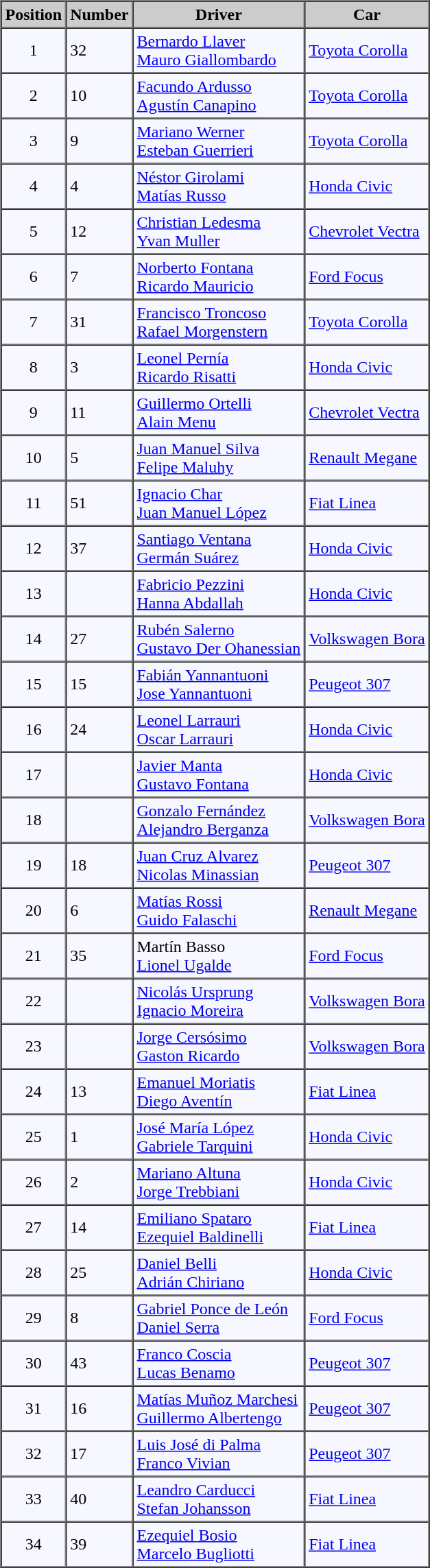<table style="background:#f7f8ff;" cellpadding="3" cellspacing="0" border="1" style="font-size: 95%; border: gray solid 1px; border-collapse: collapse;">
<tr align="center" style="background:#CCCCCC;">
<th>Position</th>
<th>Number</th>
<th>Driver</th>
<th>Car</th>
</tr>
<tr align="center">
<td>1</td>
<td align="left">32</td>
<td align="left"> <a href='#'>Bernardo Llaver</a><br> <a href='#'>Mauro Giallombardo</a></td>
<td align="left"><a href='#'>Toyota Corolla</a></td>
</tr>
<tr align="center">
<td>2</td>
<td align="left">10</td>
<td align="left"> <a href='#'>Facundo Ardusso</a><br> <a href='#'>Agustín Canapino</a></td>
<td align="left"><a href='#'>Toyota Corolla</a></td>
</tr>
<tr align="center">
<td>3</td>
<td align="left">9</td>
<td align="left"> <a href='#'>Mariano Werner</a><br> <a href='#'>Esteban Guerrieri</a></td>
<td align="left"><a href='#'>Toyota Corolla</a></td>
</tr>
<tr align="center">
<td>4</td>
<td align="left">4</td>
<td align="left"> <a href='#'>Néstor Girolami</a><br> <a href='#'>Matías Russo</a></td>
<td align="left"><a href='#'>Honda Civic</a></td>
</tr>
<tr align="center">
<td>5</td>
<td align="left">12</td>
<td align="left"> <a href='#'>Christian Ledesma</a><br> <a href='#'>Yvan Muller</a></td>
<td align="left"><a href='#'>Chevrolet Vectra</a></td>
</tr>
<tr align="center">
<td>6</td>
<td align="left">7</td>
<td align="left"> <a href='#'>Norberto Fontana</a><br> <a href='#'>Ricardo Mauricio</a></td>
<td align="left"><a href='#'>Ford Focus</a></td>
</tr>
<tr align="center">
<td>7</td>
<td align="left">31</td>
<td align="left"> <a href='#'>Francisco Troncoso</a><br> <a href='#'>Rafael Morgenstern</a></td>
<td align="left"><a href='#'>Toyota Corolla</a></td>
</tr>
<tr align="center">
<td>8</td>
<td align="left">3</td>
<td align="left"> <a href='#'>Leonel Pernía</a><br> <a href='#'>Ricardo Risatti</a></td>
<td align="left"><a href='#'>Honda Civic</a></td>
</tr>
<tr align="center">
<td>9</td>
<td align="left">11</td>
<td align="left"> <a href='#'>Guillermo Ortelli</a><br> <a href='#'>Alain Menu</a></td>
<td align="left"><a href='#'>Chevrolet Vectra</a></td>
</tr>
<tr align="center">
<td>10</td>
<td align="left">5</td>
<td align="left"> <a href='#'>Juan Manuel Silva</a><br> <a href='#'>Felipe Maluhy</a></td>
<td align="left"><a href='#'>Renault Megane</a></td>
</tr>
<tr align="center">
<td>11</td>
<td align="left">51</td>
<td align="left"> <a href='#'>Ignacio Char</a><br> <a href='#'>Juan Manuel López</a></td>
<td align="left"><a href='#'>Fiat Linea</a></td>
</tr>
<tr align="center">
<td>12</td>
<td align="left">37</td>
<td align="left"> <a href='#'>Santiago Ventana</a><br> <a href='#'>Germán Suárez</a></td>
<td align="left"><a href='#'>Honda Civic</a></td>
</tr>
<tr align="center">
<td>13</td>
<td align="left"></td>
<td align="left"> <a href='#'>Fabricio Pezzini</a><br> <a href='#'>Hanna Abdallah</a></td>
<td align="left"><a href='#'>Honda Civic</a></td>
</tr>
<tr align="center">
<td>14</td>
<td align="left">27</td>
<td align="left"> <a href='#'>Rubén Salerno</a><br> <a href='#'>Gustavo Der Ohanessian</a></td>
<td align="left"><a href='#'>Volkswagen Bora</a></td>
</tr>
<tr align="center">
<td>15</td>
<td align="left">15</td>
<td align="left"> <a href='#'>Fabián Yannantuoni</a><br> <a href='#'>Jose Yannantuoni</a></td>
<td align="left"><a href='#'>Peugeot 307</a></td>
</tr>
<tr align="center">
<td>16</td>
<td align="left">24</td>
<td align="left"> <a href='#'>Leonel Larrauri</a><br> <a href='#'>Oscar Larrauri</a></td>
<td align="left"><a href='#'>Honda Civic</a></td>
</tr>
<tr align="center">
<td>17</td>
<td align="left"></td>
<td align="left"> <a href='#'>Javier Manta</a><br> <a href='#'>Gustavo Fontana</a></td>
<td align="left"><a href='#'>Honda Civic</a></td>
</tr>
<tr align="center">
<td>18</td>
<td align="left"></td>
<td align="left"> <a href='#'>Gonzalo Fernández</a><br> <a href='#'>Alejandro Berganza</a></td>
<td align="left"><a href='#'>Volkswagen Bora</a></td>
</tr>
<tr align="center">
<td>19</td>
<td align="left">18</td>
<td align="left"> <a href='#'>Juan Cruz Alvarez</a><br> <a href='#'>Nicolas Minassian</a></td>
<td align="left"><a href='#'>Peugeot 307</a></td>
</tr>
<tr align="center">
<td>20</td>
<td align="left">6</td>
<td align="left"> <a href='#'>Matías Rossi</a><br> <a href='#'>Guido Falaschi</a></td>
<td align="left"><a href='#'>Renault Megane</a></td>
</tr>
<tr align="center">
<td>21</td>
<td align="left">35</td>
<td align="left"> Martín Basso<br> <a href='#'>Lionel Ugalde</a></td>
<td align="left"><a href='#'>Ford Focus</a></td>
</tr>
<tr align="center">
<td>22</td>
<td align="left"></td>
<td align="left"> <a href='#'>Nicolás Ursprung</a><br> <a href='#'>Ignacio Moreira</a></td>
<td align="left"><a href='#'>Volkswagen Bora</a></td>
</tr>
<tr align="center">
<td>23</td>
<td align="left"></td>
<td align="left"> <a href='#'>Jorge Cersósimo</a><br> <a href='#'>Gaston Ricardo</a></td>
<td align="left"><a href='#'>Volkswagen Bora</a></td>
</tr>
<tr align="center">
<td>24</td>
<td align="left">13</td>
<td align="left"> <a href='#'>Emanuel Moriatis</a><br> <a href='#'>Diego Aventín</a></td>
<td align="left"><a href='#'>Fiat Linea</a></td>
</tr>
<tr align="center">
<td>25</td>
<td align="left">1</td>
<td align="left"> <a href='#'>José María López</a><br> <a href='#'>Gabriele Tarquini</a></td>
<td align="left"><a href='#'>Honda Civic</a></td>
</tr>
<tr align="center">
<td>26</td>
<td align="left">2</td>
<td align="left"> <a href='#'>Mariano Altuna</a><br> <a href='#'>Jorge Trebbiani</a></td>
<td align="left"><a href='#'>Honda Civic</a></td>
</tr>
<tr align="center">
<td>27</td>
<td align="left">14</td>
<td align="left"> <a href='#'>Emiliano Spataro</a><br> <a href='#'>Ezequiel Baldinelli</a></td>
<td align="left"><a href='#'>Fiat Linea</a></td>
</tr>
<tr align="center">
<td>28</td>
<td align="left">25</td>
<td align="left"> <a href='#'>Daniel Belli</a><br> <a href='#'>Adrián Chiriano</a></td>
<td align="left"><a href='#'>Honda Civic</a></td>
</tr>
<tr align="center">
<td>29</td>
<td align="left">8</td>
<td align="left"> <a href='#'>Gabriel Ponce de León</a><br> <a href='#'>Daniel Serra</a></td>
<td align="left"><a href='#'>Ford Focus</a></td>
</tr>
<tr align="center">
<td>30</td>
<td align="left">43</td>
<td align="left"> <a href='#'>Franco Coscia</a><br> <a href='#'>Lucas Benamo</a></td>
<td align="left"><a href='#'>Peugeot 307</a></td>
</tr>
<tr align="center">
<td>31</td>
<td align="left">16</td>
<td align="left"> <a href='#'>Matías Muñoz Marchesi</a><br> <a href='#'>Guillermo Albertengo</a></td>
<td align="left"><a href='#'>Peugeot 307</a></td>
</tr>
<tr align="center">
<td>32</td>
<td align="left">17</td>
<td align="left"> <a href='#'>Luis José di Palma</a><br> <a href='#'>Franco Vivian</a></td>
<td align="left"><a href='#'>Peugeot 307</a></td>
</tr>
<tr align="center">
<td>33</td>
<td align="left">40</td>
<td align="left"> <a href='#'>Leandro Carducci</a><br> <a href='#'>Stefan Johansson</a></td>
<td align="left"><a href='#'>Fiat Linea</a></td>
</tr>
<tr align="center">
<td>34</td>
<td align="left">39</td>
<td align="left"> <a href='#'>Ezequiel Bosio</a><br> <a href='#'>Marcelo Bugliotti</a></td>
<td align="left"><a href='#'>Fiat Linea</a></td>
</tr>
<tr align="center">
</tr>
</table>
